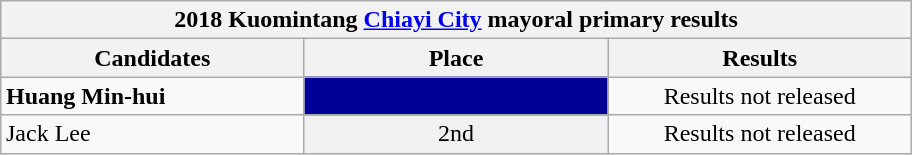<table class="wikitable collapsible" style="margin:1em auto;">
<tr>
<th colspan="5" width=600>2018 Kuomintang <a href='#'>Chiayi City</a> mayoral primary results</th>
</tr>
<tr>
<th width=80>Candidates</th>
<th width=80>Place</th>
<th width=80>Results</th>
</tr>
<tr>
<td><strong>Huang Min-hui</strong></td>
<td style="background: #000099; text-align:center"><strong></strong></td>
<td style="text-align:center">Results not released</td>
</tr>
<tr>
<td>Jack Lee</td>
<td style="background: #f1f1f1; text-align:center">2nd</td>
<td style="text-align:center">Results not released</td>
</tr>
</table>
